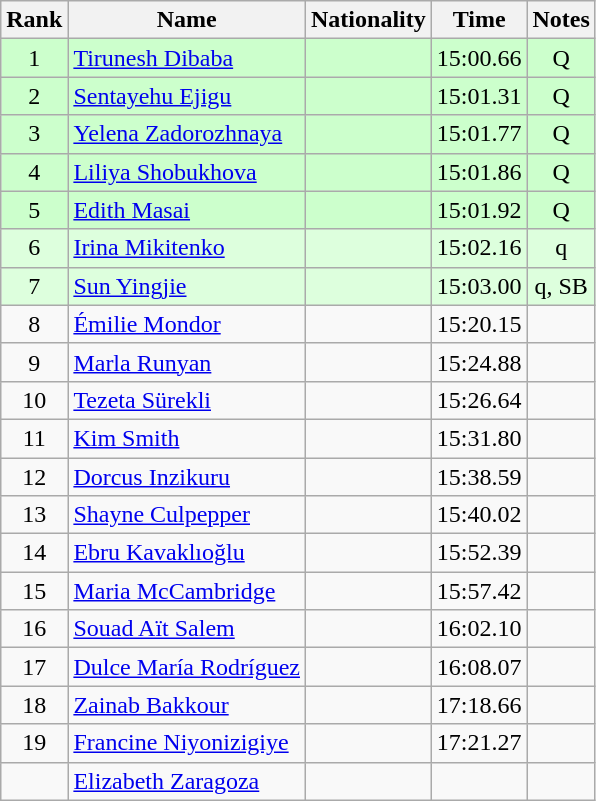<table class="wikitable sortable" style="text-align:center">
<tr>
<th>Rank</th>
<th>Name</th>
<th>Nationality</th>
<th>Time</th>
<th>Notes</th>
</tr>
<tr bgcolor=ccffcc>
<td>1</td>
<td align=left><a href='#'>Tirunesh Dibaba</a></td>
<td align=left></td>
<td>15:00.66</td>
<td>Q</td>
</tr>
<tr bgcolor=ccffcc>
<td>2</td>
<td align=left><a href='#'>Sentayehu Ejigu</a></td>
<td align=left></td>
<td>15:01.31</td>
<td>Q</td>
</tr>
<tr bgcolor=ccffcc>
<td>3</td>
<td align=left><a href='#'>Yelena Zadorozhnaya</a></td>
<td align=left></td>
<td>15:01.77</td>
<td>Q</td>
</tr>
<tr bgcolor=ccffcc>
<td>4</td>
<td align=left><a href='#'>Liliya Shobukhova</a></td>
<td align=left></td>
<td>15:01.86</td>
<td>Q</td>
</tr>
<tr bgcolor=ccffcc>
<td>5</td>
<td align=left><a href='#'>Edith Masai</a></td>
<td align=left></td>
<td>15:01.92</td>
<td>Q</td>
</tr>
<tr bgcolor=ddffdd>
<td>6</td>
<td align=left><a href='#'>Irina Mikitenko</a></td>
<td align=left></td>
<td>15:02.16</td>
<td>q</td>
</tr>
<tr bgcolor=ddffdd>
<td>7</td>
<td align=left><a href='#'>Sun Yingjie</a></td>
<td align=left></td>
<td>15:03.00</td>
<td>q, SB</td>
</tr>
<tr>
<td>8</td>
<td align=left><a href='#'>Émilie Mondor</a></td>
<td align=left></td>
<td>15:20.15</td>
<td></td>
</tr>
<tr>
<td>9</td>
<td align=left><a href='#'>Marla Runyan</a></td>
<td align=left></td>
<td>15:24.88</td>
<td></td>
</tr>
<tr>
<td>10</td>
<td align=left><a href='#'>Tezeta Sürekli</a></td>
<td align=left></td>
<td>15:26.64</td>
<td></td>
</tr>
<tr>
<td>11</td>
<td align=left><a href='#'>Kim Smith</a></td>
<td align=left></td>
<td>15:31.80</td>
<td></td>
</tr>
<tr>
<td>12</td>
<td align=left><a href='#'>Dorcus Inzikuru</a></td>
<td align=left></td>
<td>15:38.59</td>
<td></td>
</tr>
<tr>
<td>13</td>
<td align=left><a href='#'>Shayne Culpepper</a></td>
<td align=left></td>
<td>15:40.02</td>
<td></td>
</tr>
<tr>
<td>14</td>
<td align=left><a href='#'>Ebru Kavaklıoğlu</a></td>
<td align=left></td>
<td>15:52.39</td>
<td></td>
</tr>
<tr>
<td>15</td>
<td align=left><a href='#'>Maria McCambridge</a></td>
<td align=left></td>
<td>15:57.42</td>
<td></td>
</tr>
<tr>
<td>16</td>
<td align=left><a href='#'>Souad Aït Salem</a></td>
<td align=left></td>
<td>16:02.10</td>
<td></td>
</tr>
<tr>
<td>17</td>
<td align=left><a href='#'>Dulce María Rodríguez</a></td>
<td align=left></td>
<td>16:08.07</td>
<td></td>
</tr>
<tr>
<td>18</td>
<td align=left><a href='#'>Zainab Bakkour</a></td>
<td align=left></td>
<td>17:18.66</td>
<td></td>
</tr>
<tr>
<td>19</td>
<td align=left><a href='#'>Francine Niyonizigiye</a></td>
<td align=left></td>
<td>17:21.27</td>
<td></td>
</tr>
<tr>
<td></td>
<td align=left><a href='#'>Elizabeth Zaragoza</a></td>
<td align=left></td>
<td></td>
<td></td>
</tr>
</table>
